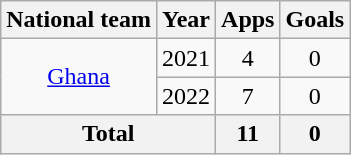<table class="wikitable" style="text-align: center;">
<tr>
<th>National team</th>
<th>Year</th>
<th>Apps</th>
<th>Goals</th>
</tr>
<tr>
<td rowspan=2><a href='#'>Ghana</a></td>
<td>2021</td>
<td>4</td>
<td>0</td>
</tr>
<tr>
<td>2022</td>
<td>7</td>
<td>0</td>
</tr>
<tr>
<th colspan=2>Total</th>
<th>11</th>
<th>0</th>
</tr>
</table>
